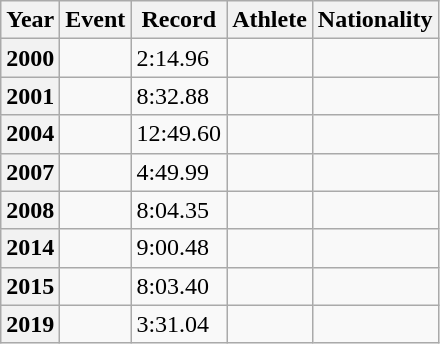<table class="wikitable plainrowheaders sortable">
<tr>
<th scope="col">Year</th>
<th scope="col">Event</th>
<th scope="col">Record</th>
<th scope="col">Athlete</th>
<th scope="col">Nationality</th>
</tr>
<tr>
<th scope="row"><strong>2000</strong></th>
<td></td>
<td>2:14.96</td>
<td></td>
<td></td>
</tr>
<tr>
<th scope="row"><strong>2001</strong></th>
<td></td>
<td>8:32.88</td>
<td></td>
<td></td>
</tr>
<tr>
<th scope="row"><strong>2004</strong></th>
<td></td>
<td>12:49.60</td>
<td></td>
<td></td>
</tr>
<tr>
<th scope="row"><strong>2007</strong></th>
<td></td>
<td>4:49.99</td>
<td></td>
<td></td>
</tr>
<tr>
<th scope="row"><strong>2008</strong></th>
<td></td>
<td>8:04.35 </td>
<td></td>
<td></td>
</tr>
<tr>
<th scope="row"><strong>2014</strong></th>
<td></td>
<td>9:00.48 </td>
<td></td>
<td></td>
</tr>
<tr>
<th scope="row"><strong>2015</strong></th>
<td></td>
<td>8:03.40 </td>
<td></td>
<td></td>
</tr>
<tr>
<th scope="row"><strong>2019</strong></th>
<td></td>
<td>3:31.04</td>
<td></td>
<td></td>
</tr>
</table>
